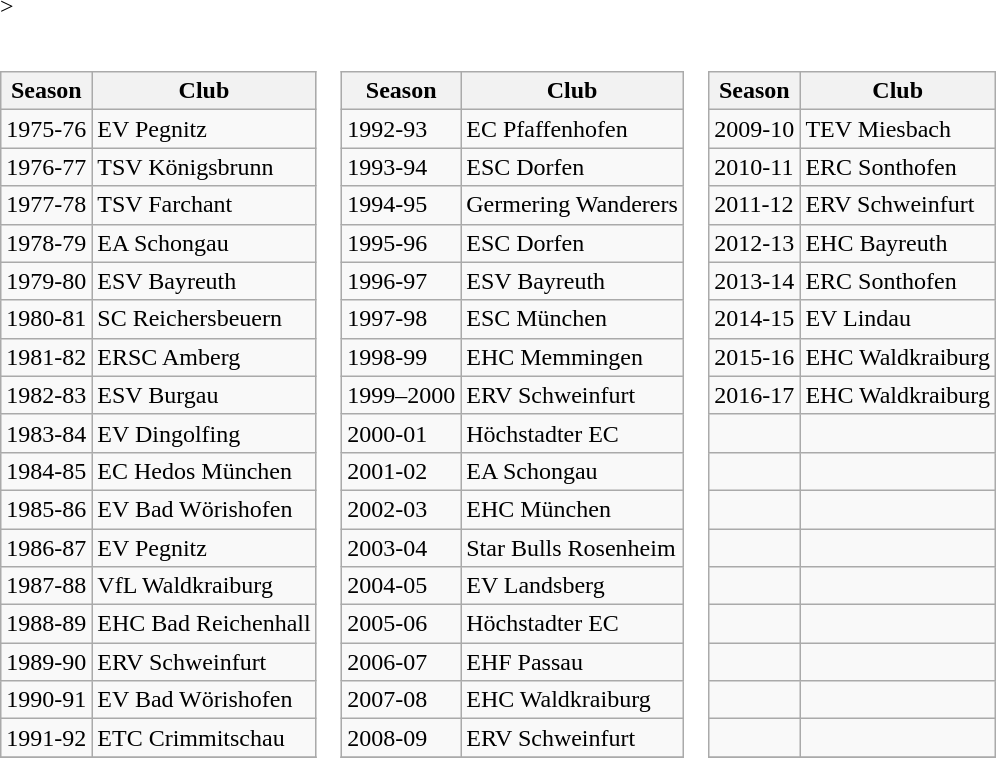<table border=0 cellpadding=0 cellspacing=0>>
<tr>
<td><br><table class="wikitable">
<tr>
<th>Season</th>
<th>Club</th>
</tr>
<tr>
<td>1975-76</td>
<td>EV Pegnitz</td>
</tr>
<tr>
<td>1976-77</td>
<td>TSV Königsbrunn</td>
</tr>
<tr>
<td>1977-78</td>
<td>TSV Farchant</td>
</tr>
<tr>
<td>1978-79</td>
<td>EA Schongau</td>
</tr>
<tr>
<td>1979-80</td>
<td>ESV Bayreuth</td>
</tr>
<tr>
<td>1980-81</td>
<td>SC Reichersbeuern</td>
</tr>
<tr>
<td>1981-82</td>
<td>ERSC Amberg</td>
</tr>
<tr>
<td>1982-83</td>
<td>ESV Burgau</td>
</tr>
<tr>
<td>1983-84</td>
<td>EV Dingolfing</td>
</tr>
<tr>
<td>1984-85</td>
<td>EC Hedos München</td>
</tr>
<tr>
<td>1985-86</td>
<td>EV Bad Wörishofen</td>
</tr>
<tr>
<td>1986-87</td>
<td>EV Pegnitz</td>
</tr>
<tr>
<td>1987-88</td>
<td>VfL Waldkraiburg</td>
</tr>
<tr>
<td>1988-89</td>
<td>EHC Bad Reichenhall</td>
</tr>
<tr>
<td>1989-90</td>
<td>ERV Schweinfurt</td>
</tr>
<tr>
<td>1990-91</td>
<td>EV Bad Wörishofen</td>
</tr>
<tr>
<td>1991-92</td>
<td>ETC Crimmitschau</td>
</tr>
<tr>
</tr>
</table>
</td>
<td><br><table class="wikitable">
<tr>
<th>Season</th>
<th>Club</th>
</tr>
<tr>
<td>1992-93</td>
<td>EC Pfaffenhofen</td>
</tr>
<tr>
<td>1993-94</td>
<td>ESC Dorfen</td>
</tr>
<tr>
<td>1994-95</td>
<td>Germering Wanderers</td>
</tr>
<tr>
<td>1995-96</td>
<td>ESC Dorfen</td>
</tr>
<tr>
<td>1996-97</td>
<td>ESV Bayreuth</td>
</tr>
<tr>
<td>1997-98</td>
<td>ESC München</td>
</tr>
<tr>
<td>1998-99</td>
<td>EHC Memmingen</td>
</tr>
<tr>
<td>1999–2000</td>
<td>ERV Schweinfurt</td>
</tr>
<tr>
<td>2000-01</td>
<td>Höchstadter EC</td>
</tr>
<tr>
<td>2001-02</td>
<td>EA Schongau</td>
</tr>
<tr>
<td>2002-03</td>
<td>EHC München</td>
</tr>
<tr>
<td>2003-04</td>
<td>Star Bulls Rosenheim</td>
</tr>
<tr>
<td>2004-05</td>
<td>EV Landsberg</td>
</tr>
<tr>
<td>2005-06</td>
<td>Höchstadter EC</td>
</tr>
<tr>
<td>2006-07</td>
<td>EHF Passau</td>
</tr>
<tr>
<td>2007-08</td>
<td>EHC Waldkraiburg</td>
</tr>
<tr>
<td>2008-09</td>
<td>ERV Schweinfurt</td>
</tr>
<tr>
</tr>
</table>
</td>
<td><br><table class="wikitable">
<tr>
<th>Season</th>
<th>Club</th>
</tr>
<tr>
<td>2009-10</td>
<td>TEV Miesbach</td>
</tr>
<tr>
<td>2010-11</td>
<td>ERC Sonthofen</td>
</tr>
<tr>
<td>2011-12</td>
<td>ERV Schweinfurt</td>
</tr>
<tr>
<td>2012-13</td>
<td>EHC Bayreuth</td>
</tr>
<tr>
<td>2013-14</td>
<td>ERC Sonthofen</td>
</tr>
<tr>
<td>2014-15</td>
<td>EV Lindau</td>
</tr>
<tr>
<td>2015-16</td>
<td>EHC Waldkraiburg</td>
</tr>
<tr>
<td>2016-17</td>
<td>EHC Waldkraiburg</td>
</tr>
<tr>
<td> </td>
<td></td>
</tr>
<tr>
<td> </td>
<td></td>
</tr>
<tr>
<td> </td>
<td></td>
</tr>
<tr>
<td> </td>
<td></td>
</tr>
<tr>
<td> </td>
<td></td>
</tr>
<tr>
<td> </td>
<td></td>
</tr>
<tr>
<td> </td>
<td></td>
</tr>
<tr>
<td> </td>
<td></td>
</tr>
<tr>
<td> </td>
<td></td>
</tr>
<tr>
</tr>
</table>
</td>
</tr>
</table>
